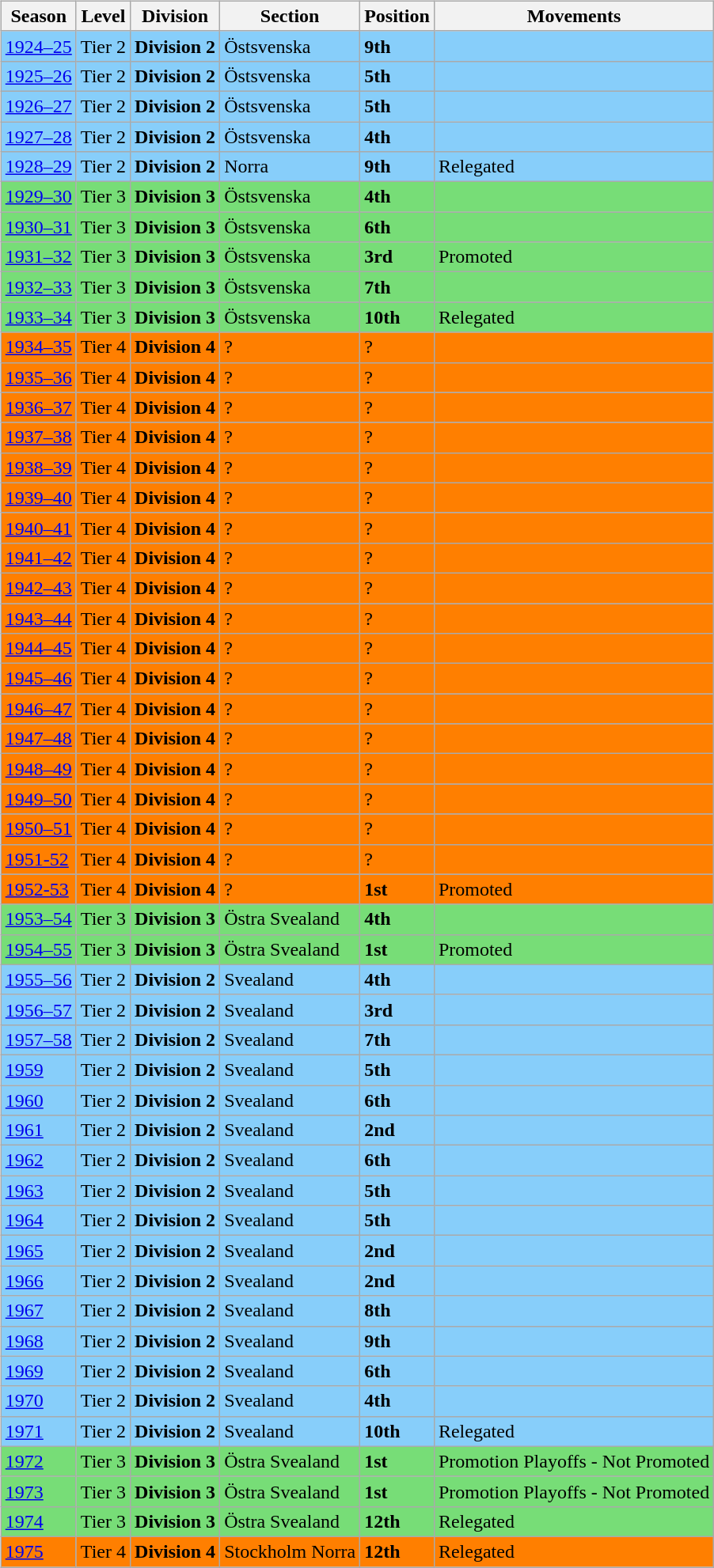<table>
<tr>
<td valign="top" width=0%><br><table class="wikitable">
<tr style="background:#f0f6fa;">
<th><strong>Season</strong></th>
<th><strong>Level</strong></th>
<th><strong>Division</strong></th>
<th><strong>Section</strong></th>
<th><strong>Position</strong></th>
<th><strong>Movements</strong></th>
</tr>
<tr>
<td style="background:#87CEFA;"><a href='#'>1924–25</a></td>
<td style="background:#87CEFA;">Tier 2</td>
<td style="background:#87CEFA;"><strong>Division 2</strong></td>
<td style="background:#87CEFA;">Östsvenska</td>
<td style="background:#87CEFA;"><strong>9th</strong></td>
<td style="background:#87CEFA;"></td>
</tr>
<tr>
<td style="background:#87CEFA;"><a href='#'>1925–26</a></td>
<td style="background:#87CEFA;">Tier 2</td>
<td style="background:#87CEFA;"><strong>Division 2</strong></td>
<td style="background:#87CEFA;">Östsvenska</td>
<td style="background:#87CEFA;"><strong>5th</strong></td>
<td style="background:#87CEFA;"></td>
</tr>
<tr>
<td style="background:#87CEFA;"><a href='#'>1926–27</a></td>
<td style="background:#87CEFA;">Tier 2</td>
<td style="background:#87CEFA;"><strong>Division 2</strong></td>
<td style="background:#87CEFA;">Östsvenska</td>
<td style="background:#87CEFA;"><strong>5th</strong></td>
<td style="background:#87CEFA;"></td>
</tr>
<tr>
<td style="background:#87CEFA;"><a href='#'>1927–28</a></td>
<td style="background:#87CEFA;">Tier 2</td>
<td style="background:#87CEFA;"><strong>Division 2</strong></td>
<td style="background:#87CEFA;">Östsvenska</td>
<td style="background:#87CEFA;"><strong>4th</strong></td>
<td style="background:#87CEFA;"></td>
</tr>
<tr>
<td style="background:#87CEFA;"><a href='#'>1928–29</a></td>
<td style="background:#87CEFA;">Tier 2</td>
<td style="background:#87CEFA;"><strong>Division 2</strong></td>
<td style="background:#87CEFA;">Norra</td>
<td style="background:#87CEFA;"><strong>9th</strong></td>
<td style="background:#87CEFA;">Relegated</td>
</tr>
<tr>
<td style="background:#77DD77;"><a href='#'>1929–30</a></td>
<td style="background:#77DD77;">Tier 3</td>
<td style="background:#77DD77;"><strong>Division 3</strong></td>
<td style="background:#77DD77;">Östsvenska</td>
<td style="background:#77DD77;"><strong>4th</strong></td>
<td style="background:#77DD77;"></td>
</tr>
<tr>
<td style="background:#77DD77;"><a href='#'>1930–31</a></td>
<td style="background:#77DD77;">Tier 3</td>
<td style="background:#77DD77;"><strong>Division 3</strong></td>
<td style="background:#77DD77;">Östsvenska</td>
<td style="background:#77DD77;"><strong>6th</strong></td>
<td style="background:#77DD77;"></td>
</tr>
<tr>
<td style="background:#77DD77;"><a href='#'>1931–32</a></td>
<td style="background:#77DD77;">Tier 3</td>
<td style="background:#77DD77;"><strong>Division 3</strong></td>
<td style="background:#77DD77;">Östsvenska</td>
<td style="background:#77DD77;"><strong>3rd</strong></td>
<td style="background:#77DD77;">Promoted</td>
</tr>
<tr>
<td style="background:#77DD77;"><a href='#'>1932–33</a></td>
<td style="background:#77DD77;">Tier 3</td>
<td style="background:#77DD77;"><strong>Division 3</strong></td>
<td style="background:#77DD77;">Östsvenska</td>
<td style="background:#77DD77;"><strong>7th</strong></td>
<td style="background:#77DD77;"></td>
</tr>
<tr>
<td style="background:#77DD77;"><a href='#'>1933–34</a></td>
<td style="background:#77DD77;">Tier 3</td>
<td style="background:#77DD77;"><strong>Division 3</strong></td>
<td style="background:#77DD77;">Östsvenska</td>
<td style="background:#77DD77;"><strong>10th</strong></td>
<td style="background:#77DD77;">Relegated</td>
</tr>
<tr>
<td style="background:#FF7F00;"><a href='#'>1934–35</a></td>
<td style="background:#FF7F00;">Tier 4</td>
<td style="background:#FF7F00;"><strong>Division 4</strong></td>
<td style="background:#FF7F00;">?</td>
<td style="background:#FF7F00;">?</td>
<td style="background:#FF7F00;"></td>
</tr>
<tr>
<td style="background:#FF7F00;"><a href='#'>1935–36</a></td>
<td style="background:#FF7F00;">Tier 4</td>
<td style="background:#FF7F00;"><strong>Division 4</strong></td>
<td style="background:#FF7F00;">?</td>
<td style="background:#FF7F00;">?</td>
<td style="background:#FF7F00;"></td>
</tr>
<tr>
<td style="background:#FF7F00;"><a href='#'>1936–37</a></td>
<td style="background:#FF7F00;">Tier 4</td>
<td style="background:#FF7F00;"><strong>Division 4</strong></td>
<td style="background:#FF7F00;">?</td>
<td style="background:#FF7F00;">?</td>
<td style="background:#FF7F00;"></td>
</tr>
<tr>
<td style="background:#FF7F00;"><a href='#'>1937–38</a></td>
<td style="background:#FF7F00;">Tier 4</td>
<td style="background:#FF7F00;"><strong>Division 4</strong></td>
<td style="background:#FF7F00;">?</td>
<td style="background:#FF7F00;">?</td>
<td style="background:#FF7F00;"></td>
</tr>
<tr>
<td style="background:#FF7F00;"><a href='#'>1938–39</a></td>
<td style="background:#FF7F00;">Tier 4</td>
<td style="background:#FF7F00;"><strong>Division 4</strong></td>
<td style="background:#FF7F00;">?</td>
<td style="background:#FF7F00;">?</td>
<td style="background:#FF7F00;"></td>
</tr>
<tr>
<td style="background:#FF7F00;"><a href='#'>1939–40</a></td>
<td style="background:#FF7F00;">Tier 4</td>
<td style="background:#FF7F00;"><strong>Division 4</strong></td>
<td style="background:#FF7F00;">?</td>
<td style="background:#FF7F00;">?</td>
<td style="background:#FF7F00;"></td>
</tr>
<tr>
<td style="background:#FF7F00;"><a href='#'>1940–41</a></td>
<td style="background:#FF7F00;">Tier 4</td>
<td style="background:#FF7F00;"><strong>Division 4</strong></td>
<td style="background:#FF7F00;">?</td>
<td style="background:#FF7F00;">?</td>
<td style="background:#FF7F00;"></td>
</tr>
<tr>
<td style="background:#FF7F00;"><a href='#'>1941–42</a></td>
<td style="background:#FF7F00;">Tier 4</td>
<td style="background:#FF7F00;"><strong>Division 4</strong></td>
<td style="background:#FF7F00;">?</td>
<td style="background:#FF7F00;">?</td>
<td style="background:#FF7F00;"></td>
</tr>
<tr>
<td style="background:#FF7F00;"><a href='#'>1942–43</a></td>
<td style="background:#FF7F00;">Tier 4</td>
<td style="background:#FF7F00;"><strong>Division 4</strong></td>
<td style="background:#FF7F00;">?</td>
<td style="background:#FF7F00;">?</td>
<td style="background:#FF7F00;"></td>
</tr>
<tr>
<td style="background:#FF7F00;"><a href='#'>1943–44</a></td>
<td style="background:#FF7F00;">Tier 4</td>
<td style="background:#FF7F00;"><strong>Division 4</strong></td>
<td style="background:#FF7F00;">?</td>
<td style="background:#FF7F00;">?</td>
<td style="background:#FF7F00;"></td>
</tr>
<tr>
<td style="background:#FF7F00;"><a href='#'>1944–45</a></td>
<td style="background:#FF7F00;">Tier 4</td>
<td style="background:#FF7F00;"><strong>Division 4</strong></td>
<td style="background:#FF7F00;">?</td>
<td style="background:#FF7F00;">?</td>
<td style="background:#FF7F00;"></td>
</tr>
<tr>
<td style="background:#FF7F00;"><a href='#'>1945–46</a></td>
<td style="background:#FF7F00;">Tier 4</td>
<td style="background:#FF7F00;"><strong>Division 4</strong></td>
<td style="background:#FF7F00;">?</td>
<td style="background:#FF7F00;">?</td>
<td style="background:#FF7F00;"></td>
</tr>
<tr>
<td style="background:#FF7F00;"><a href='#'>1946–47</a></td>
<td style="background:#FF7F00;">Tier 4</td>
<td style="background:#FF7F00;"><strong>Division 4</strong></td>
<td style="background:#FF7F00;">?</td>
<td style="background:#FF7F00;">?</td>
<td style="background:#FF7F00;"></td>
</tr>
<tr>
<td style="background:#FF7F00;"><a href='#'>1947–48</a></td>
<td style="background:#FF7F00;">Tier 4</td>
<td style="background:#FF7F00;"><strong>Division 4</strong></td>
<td style="background:#FF7F00;">?</td>
<td style="background:#FF7F00;">?</td>
<td style="background:#FF7F00;"></td>
</tr>
<tr>
<td style="background:#FF7F00;"><a href='#'>1948–49</a></td>
<td style="background:#FF7F00;">Tier 4</td>
<td style="background:#FF7F00;"><strong>Division 4</strong></td>
<td style="background:#FF7F00;">?</td>
<td style="background:#FF7F00;">?</td>
<td style="background:#FF7F00;"></td>
</tr>
<tr>
<td style="background:#FF7F00;"><a href='#'>1949–50</a></td>
<td style="background:#FF7F00;">Tier 4</td>
<td style="background:#FF7F00;"><strong>Division 4</strong></td>
<td style="background:#FF7F00;">?</td>
<td style="background:#FF7F00;">?</td>
<td style="background:#FF7F00;"></td>
</tr>
<tr>
<td style="background:#FF7F00;"><a href='#'>1950–51</a></td>
<td style="background:#FF7F00;">Tier 4</td>
<td style="background:#FF7F00;"><strong>Division 4</strong></td>
<td style="background:#FF7F00;">?</td>
<td style="background:#FF7F00;">?</td>
<td style="background:#FF7F00;"></td>
</tr>
<tr>
<td style="background:#FF7F00;"><a href='#'>1951-52</a></td>
<td style="background:#FF7F00;">Tier 4</td>
<td style="background:#FF7F00;"><strong>Division 4</strong></td>
<td style="background:#FF7F00;">?</td>
<td style="background:#FF7F00;">?</td>
<td style="background:#FF7F00;"></td>
</tr>
<tr>
<td style="background:#FF7F00;"><a href='#'>1952-53</a></td>
<td style="background:#FF7F00;">Tier 4</td>
<td style="background:#FF7F00;"><strong>Division 4</strong></td>
<td style="background:#FF7F00;">?</td>
<td style="background:#FF7F00;"><strong>1st</strong></td>
<td style="background:#FF7F00;">Promoted</td>
</tr>
<tr>
<td style="background:#77DD77;"><a href='#'>1953–54</a></td>
<td style="background:#77DD77;">Tier 3</td>
<td style="background:#77DD77;"><strong>Division 3</strong></td>
<td style="background:#77DD77;">Östra Svealand</td>
<td style="background:#77DD77;"><strong>4th</strong></td>
<td style="background:#77DD77;"></td>
</tr>
<tr>
<td style="background:#77DD77;"><a href='#'>1954–55</a></td>
<td style="background:#77DD77;">Tier 3</td>
<td style="background:#77DD77;"><strong>Division 3</strong></td>
<td style="background:#77DD77;">Östra Svealand</td>
<td style="background:#77DD77;"><strong>1st</strong></td>
<td style="background:#77DD77;">Promoted</td>
</tr>
<tr>
<td style="background:#87CEFA;"><a href='#'>1955–56</a></td>
<td style="background:#87CEFA;">Tier 2</td>
<td style="background:#87CEFA;"><strong>Division 2</strong></td>
<td style="background:#87CEFA;">Svealand</td>
<td style="background:#87CEFA;"><strong>4th</strong></td>
<td style="background:#87CEFA;"></td>
</tr>
<tr>
<td style="background:#87CEFA;"><a href='#'>1956–57</a></td>
<td style="background:#87CEFA;">Tier 2</td>
<td style="background:#87CEFA;"><strong>Division 2</strong></td>
<td style="background:#87CEFA;">Svealand</td>
<td style="background:#87CEFA;"><strong>3rd</strong></td>
<td style="background:#87CEFA;"></td>
</tr>
<tr>
<td style="background:#87CEFA;"><a href='#'>1957–58</a></td>
<td style="background:#87CEFA;">Tier 2</td>
<td style="background:#87CEFA;"><strong>Division 2</strong></td>
<td style="background:#87CEFA;">Svealand</td>
<td style="background:#87CEFA;"><strong>7th</strong></td>
<td style="background:#87CEFA;"></td>
</tr>
<tr>
<td style="background:#87CEFA;"><a href='#'>1959</a></td>
<td style="background:#87CEFA;">Tier 2</td>
<td style="background:#87CEFA;"><strong>Division 2</strong></td>
<td style="background:#87CEFA;">Svealand</td>
<td style="background:#87CEFA;"><strong>5th</strong></td>
<td style="background:#87CEFA;"></td>
</tr>
<tr>
<td style="background:#87CEFA;"><a href='#'>1960</a></td>
<td style="background:#87CEFA;">Tier 2</td>
<td style="background:#87CEFA;"><strong>Division 2</strong></td>
<td style="background:#87CEFA;">Svealand</td>
<td style="background:#87CEFA;"><strong>6th</strong></td>
<td style="background:#87CEFA;"></td>
</tr>
<tr>
<td style="background:#87CEFA;"><a href='#'>1961</a></td>
<td style="background:#87CEFA;">Tier 2</td>
<td style="background:#87CEFA;"><strong>Division 2</strong></td>
<td style="background:#87CEFA;">Svealand</td>
<td style="background:#87CEFA;"><strong>2nd</strong></td>
<td style="background:#87CEFA;"></td>
</tr>
<tr>
<td style="background:#87CEFA;"><a href='#'>1962</a></td>
<td style="background:#87CEFA;">Tier 2</td>
<td style="background:#87CEFA;"><strong>Division 2</strong></td>
<td style="background:#87CEFA;">Svealand</td>
<td style="background:#87CEFA;"><strong>6th</strong></td>
<td style="background:#87CEFA;"></td>
</tr>
<tr>
<td style="background:#87CEFA;"><a href='#'>1963</a></td>
<td style="background:#87CEFA;">Tier 2</td>
<td style="background:#87CEFA;"><strong>Division 2</strong></td>
<td style="background:#87CEFA;">Svealand</td>
<td style="background:#87CEFA;"><strong>5th</strong></td>
<td style="background:#87CEFA;"></td>
</tr>
<tr>
<td style="background:#87CEFA;"><a href='#'>1964</a></td>
<td style="background:#87CEFA;">Tier 2</td>
<td style="background:#87CEFA;"><strong>Division 2</strong></td>
<td style="background:#87CEFA;">Svealand</td>
<td style="background:#87CEFA;"><strong>5th</strong></td>
<td style="background:#87CEFA;"></td>
</tr>
<tr>
<td style="background:#87CEFA;"><a href='#'>1965</a></td>
<td style="background:#87CEFA;">Tier 2</td>
<td style="background:#87CEFA;"><strong>Division 2</strong></td>
<td style="background:#87CEFA;">Svealand</td>
<td style="background:#87CEFA;"><strong>2nd</strong></td>
<td style="background:#87CEFA;"></td>
</tr>
<tr>
<td style="background:#87CEFA;"><a href='#'>1966</a></td>
<td style="background:#87CEFA;">Tier 2</td>
<td style="background:#87CEFA;"><strong>Division 2</strong></td>
<td style="background:#87CEFA;">Svealand</td>
<td style="background:#87CEFA;"><strong>2nd</strong></td>
<td style="background:#87CEFA;"></td>
</tr>
<tr>
<td style="background:#87CEFA;"><a href='#'>1967</a></td>
<td style="background:#87CEFA;">Tier 2</td>
<td style="background:#87CEFA;"><strong>Division 2</strong></td>
<td style="background:#87CEFA;">Svealand</td>
<td style="background:#87CEFA;"><strong>8th</strong></td>
<td style="background:#87CEFA;"></td>
</tr>
<tr>
<td style="background:#87CEFA;"><a href='#'>1968</a></td>
<td style="background:#87CEFA;">Tier 2</td>
<td style="background:#87CEFA;"><strong>Division 2</strong></td>
<td style="background:#87CEFA;">Svealand</td>
<td style="background:#87CEFA;"><strong>9th</strong></td>
<td style="background:#87CEFA;"></td>
</tr>
<tr>
<td style="background:#87CEFA;"><a href='#'>1969</a></td>
<td style="background:#87CEFA;">Tier 2</td>
<td style="background:#87CEFA;"><strong>Division 2</strong></td>
<td style="background:#87CEFA;">Svealand</td>
<td style="background:#87CEFA;"><strong>6th</strong></td>
<td style="background:#87CEFA;"></td>
</tr>
<tr>
<td style="background:#87CEFA;"><a href='#'>1970</a></td>
<td style="background:#87CEFA;">Tier 2</td>
<td style="background:#87CEFA;"><strong>Division 2</strong></td>
<td style="background:#87CEFA;">Svealand</td>
<td style="background:#87CEFA;"><strong>4th</strong></td>
<td style="background:#87CEFA;"></td>
</tr>
<tr>
<td style="background:#87CEFA;"><a href='#'>1971</a></td>
<td style="background:#87CEFA;">Tier 2</td>
<td style="background:#87CEFA;"><strong>Division 2</strong></td>
<td style="background:#87CEFA;">Svealand</td>
<td style="background:#87CEFA;"><strong>10th</strong></td>
<td style="background:#87CEFA;">Relegated</td>
</tr>
<tr>
<td style="background:#77DD77;"><a href='#'>1972</a></td>
<td style="background:#77DD77;">Tier 3</td>
<td style="background:#77DD77;"><strong>Division 3</strong></td>
<td style="background:#77DD77;">Östra Svealand</td>
<td style="background:#77DD77;"><strong>1st</strong></td>
<td style="background:#77DD77;">Promotion Playoffs - Not Promoted</td>
</tr>
<tr>
<td style="background:#77DD77;"><a href='#'>1973</a></td>
<td style="background:#77DD77;">Tier 3</td>
<td style="background:#77DD77;"><strong>Division 3</strong></td>
<td style="background:#77DD77;">Östra Svealand</td>
<td style="background:#77DD77;"><strong>1st</strong></td>
<td style="background:#77DD77;">Promotion Playoffs - Not Promoted</td>
</tr>
<tr>
<td style="background:#77DD77;"><a href='#'>1974</a></td>
<td style="background:#77DD77;">Tier 3</td>
<td style="background:#77DD77;"><strong>Division 3</strong></td>
<td style="background:#77DD77;">Östra Svealand</td>
<td style="background:#77DD77;"><strong>12th</strong></td>
<td style="background:#77DD77;">Relegated</td>
</tr>
<tr>
<td style="background:#FF7F00;"><a href='#'>1975</a></td>
<td style="background:#FF7F00;">Tier 4</td>
<td style="background:#FF7F00;"><strong>Division 4</strong></td>
<td style="background:#FF7F00;">Stockholm Norra</td>
<td style="background:#FF7F00;"><strong>12th</strong></td>
<td style="background:#FF7F00;">Relegated</td>
</tr>
</table>

</td>
</tr>
</table>
